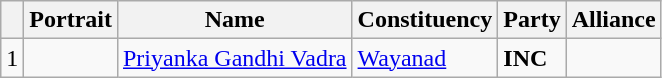<table class="wikitable">
<tr>
<th></th>
<th>Portrait</th>
<th>Name</th>
<th>Constituency</th>
<th>Party</th>
<th>Alliance</th>
</tr>
<tr>
<td>1</td>
<td></td>
<td><a href='#'>Priyanka Gandhi Vadra</a></td>
<td><a href='#'>Wayanad</a></td>
<td><strong>INC</strong></td>
<td></td>
</tr>
</table>
